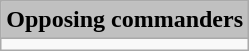<table class="wikitable floatright">
<tr>
<th style="background:silver;">Opposing commanders</th>
</tr>
<tr>
<td></td>
</tr>
</table>
